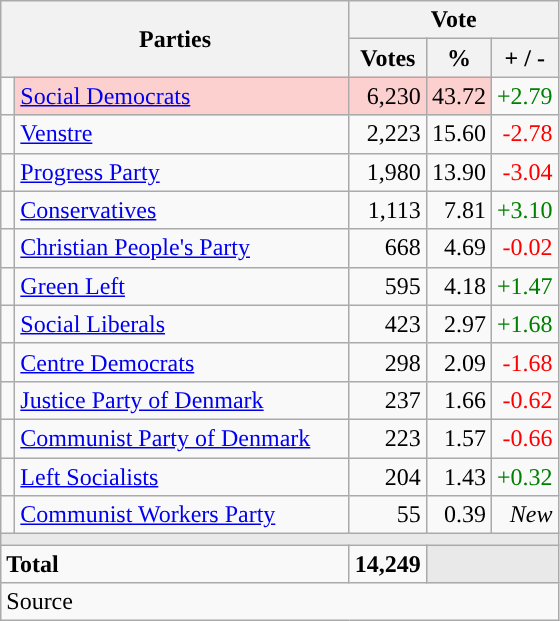<table class="wikitable" style="text-align:right;">
<tr>
<th style="text-align:centre;" rowspan="2" colspan="2" width="225">Parties</th>
<th colspan="3">Vote</th>
</tr>
<tr>
<th width="15">Votes</th>
<th width="15">%</th>
<th width="15">+ / -</th>
</tr>
<tr>
<td width="2" style="color:inherit;background:"></td>
<td bgcolor=#fbd0ce  align="left"><a href='#'>Social Democrats</a></td>
<td bgcolor=#fbd0ce>6,230</td>
<td bgcolor=#fbd0ce>43.72</td>
<td style=color:green;>+2.79</td>
</tr>
<tr>
<td width="2" style="color:inherit;background:"></td>
<td align="left"><a href='#'>Venstre</a></td>
<td>2,223</td>
<td>15.60</td>
<td style=color:red;>-2.78</td>
</tr>
<tr>
<td width="2" style="color:inherit;background:"></td>
<td align="left"><a href='#'>Progress Party</a></td>
<td>1,980</td>
<td>13.90</td>
<td style=color:red;>-3.04</td>
</tr>
<tr>
<td width="2" style="color:inherit;background:"></td>
<td align="left"><a href='#'>Conservatives</a></td>
<td>1,113</td>
<td>7.81</td>
<td style=color:green;>+3.10</td>
</tr>
<tr>
<td width="2" style="color:inherit;background:"></td>
<td align="left"><a href='#'>Christian People's Party</a></td>
<td>668</td>
<td>4.69</td>
<td style=color:red;>-0.02</td>
</tr>
<tr>
<td width="2" style="color:inherit;background:"></td>
<td align="left"><a href='#'>Green Left</a></td>
<td>595</td>
<td>4.18</td>
<td style=color:green;>+1.47</td>
</tr>
<tr>
<td width="2" style="color:inherit;background:"></td>
<td align="left"><a href='#'>Social Liberals</a></td>
<td>423</td>
<td>2.97</td>
<td style=color:green;>+1.68</td>
</tr>
<tr>
<td width="2" style="color:inherit;background:"></td>
<td align="left"><a href='#'>Centre Democrats</a></td>
<td>298</td>
<td>2.09</td>
<td style=color:red;>-1.68</td>
</tr>
<tr>
<td width="2" style="color:inherit;background:"></td>
<td align="left"><a href='#'>Justice Party of Denmark</a></td>
<td>237</td>
<td>1.66</td>
<td style=color:red;>-0.62</td>
</tr>
<tr>
<td width="2" style="color:inherit;background:"></td>
<td align="left"><a href='#'>Communist Party of Denmark</a></td>
<td>223</td>
<td>1.57</td>
<td style=color:red;>-0.66</td>
</tr>
<tr>
<td width="2" style="color:inherit;background:"></td>
<td align="left"><a href='#'>Left Socialists</a></td>
<td>204</td>
<td>1.43</td>
<td style=color:green;>+0.32</td>
</tr>
<tr>
<td width="2" style="color:inherit;background:"></td>
<td align="left"><a href='#'>Communist Workers Party</a></td>
<td>55</td>
<td>0.39</td>
<td><em>New</em></td>
</tr>
<tr>
<td colspan="7" bgcolor="#E9E9E9"></td>
</tr>
<tr>
<td align="left" colspan="2"><strong>Total</strong></td>
<td><strong>14,249</strong></td>
<td bgcolor="#E9E9E9" colspan="2"></td>
</tr>
<tr>
<td align="left" colspan="6">Source</td>
</tr>
</table>
